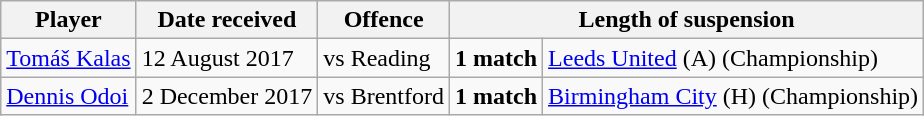<table class="wikitable">
<tr>
<th>Player</th>
<th>Date received</th>
<th>Offence</th>
<th colspan="3">Length of suspension</th>
</tr>
<tr>
<td><a href='#'>Tomáš Kalas</a></td>
<td>12 August 2017</td>
<td> vs Reading</td>
<td><strong>1 match</strong></td>
<td><a href='#'>Leeds United</a> (A) (Championship)</td>
</tr>
<tr>
<td><a href='#'>Dennis Odoi</a></td>
<td>2 December 2017</td>
<td> vs Brentford</td>
<td><strong>1 match</strong></td>
<td><a href='#'>Birmingham City</a> (H) (Championship)</td>
</tr>
</table>
